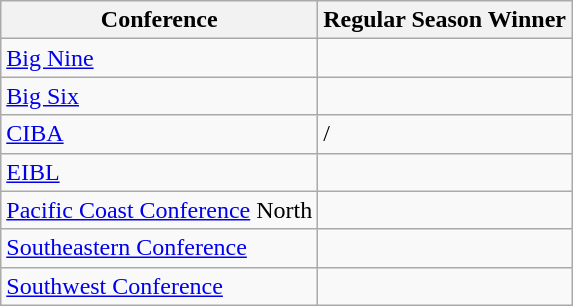<table class="wikitable">
<tr>
<th>Conference</th>
<th>Regular Season Winner</th>
</tr>
<tr>
<td><a href='#'>Big Nine</a></td>
<td></td>
</tr>
<tr>
<td><a href='#'>Big Six</a></td>
<td></td>
</tr>
<tr>
<td><a href='#'>CIBA</a></td>
<td>/</td>
</tr>
<tr>
<td><a href='#'>EIBL</a></td>
<td></td>
</tr>
<tr>
<td><a href='#'>Pacific Coast Conference</a> North</td>
<td></td>
</tr>
<tr>
<td><a href='#'>Southeastern Conference</a></td>
<td></td>
</tr>
<tr>
<td><a href='#'>Southwest Conference</a></td>
<td></td>
</tr>
</table>
